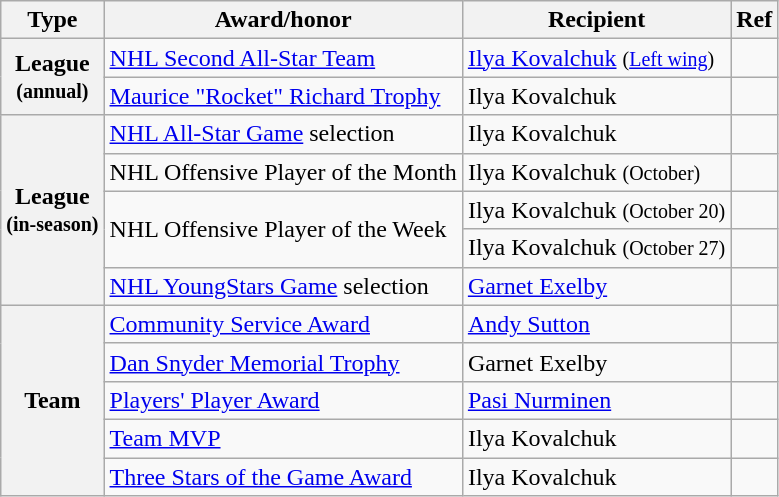<table class="wikitable">
<tr>
<th scope="col">Type</th>
<th scope="col">Award/honor</th>
<th scope="col">Recipient</th>
<th scope="col">Ref</th>
</tr>
<tr>
<th scope="row" rowspan="2">League<br><small>(annual)</small></th>
<td><a href='#'>NHL Second All-Star Team</a></td>
<td><a href='#'>Ilya Kovalchuk</a> <small>(<a href='#'>Left wing</a>)</small></td>
<td></td>
</tr>
<tr>
<td><a href='#'>Maurice "Rocket" Richard Trophy</a></td>
<td>Ilya Kovalchuk</td>
<td></td>
</tr>
<tr>
<th scope="row" rowspan="5">League<br><small>(in-season)</small></th>
<td><a href='#'>NHL All-Star Game</a> selection</td>
<td>Ilya Kovalchuk</td>
<td></td>
</tr>
<tr>
<td>NHL Offensive Player of the Month</td>
<td>Ilya Kovalchuk <small>(October)</small></td>
<td></td>
</tr>
<tr>
<td rowspan="2">NHL Offensive Player of the Week</td>
<td>Ilya Kovalchuk <small>(October 20)</small></td>
<td></td>
</tr>
<tr>
<td>Ilya Kovalchuk <small>(October 27)</small></td>
<td></td>
</tr>
<tr>
<td><a href='#'>NHL YoungStars Game</a> selection</td>
<td><a href='#'>Garnet Exelby</a></td>
<td></td>
</tr>
<tr>
<th scope="row" rowspan="5">Team</th>
<td><a href='#'>Community Service Award</a></td>
<td><a href='#'>Andy Sutton</a></td>
<td></td>
</tr>
<tr>
<td><a href='#'>Dan Snyder Memorial Trophy</a></td>
<td>Garnet Exelby</td>
<td></td>
</tr>
<tr>
<td><a href='#'>Players' Player Award</a></td>
<td><a href='#'>Pasi Nurminen</a></td>
<td></td>
</tr>
<tr>
<td><a href='#'>Team MVP</a></td>
<td>Ilya Kovalchuk</td>
<td></td>
</tr>
<tr>
<td><a href='#'>Three Stars of the Game Award</a></td>
<td>Ilya Kovalchuk</td>
<td></td>
</tr>
</table>
